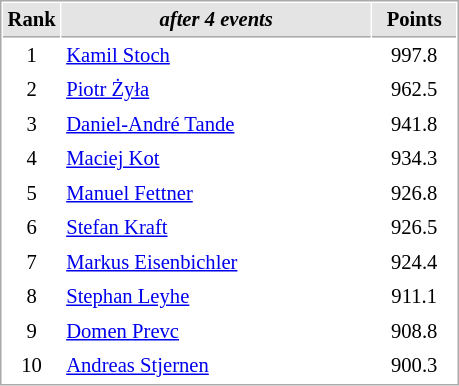<table cellspacing="1" cellpadding="3" style="border:1px solid #AAAAAA;font-size:86%">
<tr style="background-color: #E4E4E4;">
<th style="border-bottom:1px solid #AAAAAA; width: 10px;">Rank</th>
<th style="border-bottom:1px solid #AAAAAA; width: 200px;"><em>after 4 events</em></th>
<th style="border-bottom:1px solid #AAAAAA; width: 50px;">Points</th>
</tr>
<tr>
<td align=center>1</td>
<td> <a href='#'>Kamil Stoch</a></td>
<td align=center>997.8</td>
</tr>
<tr>
<td align=center>2</td>
<td> <a href='#'>Piotr Żyła</a></td>
<td align=center>962.5</td>
</tr>
<tr>
<td align=center>3</td>
<td> <a href='#'>Daniel-André Tande</a></td>
<td align=center>941.8</td>
</tr>
<tr>
<td align=center>4</td>
<td> <a href='#'>Maciej Kot</a></td>
<td align=center>934.3</td>
</tr>
<tr>
<td align=center>5</td>
<td> <a href='#'>Manuel Fettner</a></td>
<td align=center>926.8</td>
</tr>
<tr>
<td align=center>6</td>
<td> <a href='#'>Stefan Kraft</a></td>
<td align=center>926.5</td>
</tr>
<tr>
<td align=center>7</td>
<td> <a href='#'>Markus Eisenbichler</a></td>
<td align=center>924.4</td>
</tr>
<tr>
<td align=center>8</td>
<td> <a href='#'>Stephan Leyhe</a></td>
<td align=center>911.1</td>
</tr>
<tr>
<td align=center>9</td>
<td> <a href='#'>Domen Prevc</a></td>
<td align=center>908.8</td>
</tr>
<tr>
<td align=center>10</td>
<td> <a href='#'>Andreas Stjernen</a></td>
<td align=center>900.3</td>
</tr>
</table>
